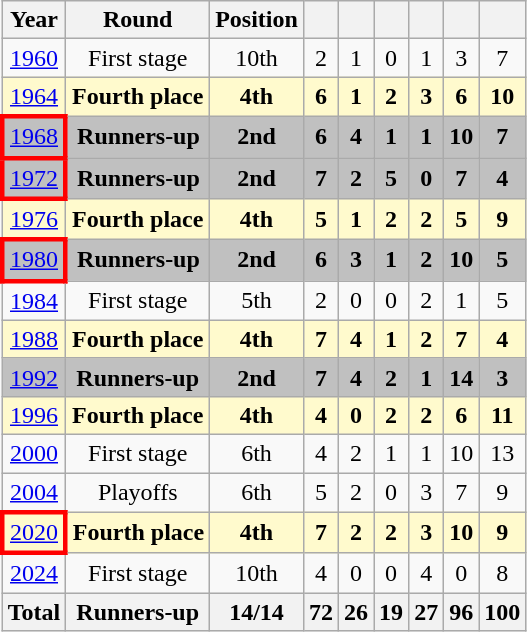<table class="wikitable" style="text-align: center;">
<tr>
<th>Year</th>
<th>Round</th>
<th>Position</th>
<th></th>
<th></th>
<th></th>
<th></th>
<th></th>
<th></th>
</tr>
<tr>
<td> <a href='#'>1960</a></td>
<td>First stage</td>
<td>10th</td>
<td>2</td>
<td>1</td>
<td>0</td>
<td>1</td>
<td>3</td>
<td>7</td>
</tr>
<tr style="background:LemonChiffon;">
<td> <a href='#'>1964</a></td>
<td><strong>Fourth place</strong></td>
<td><strong>4th</strong></td>
<td><strong>6</strong></td>
<td><strong>1</strong></td>
<td><strong>2</strong></td>
<td><strong>3</strong></td>
<td><strong>6</strong></td>
<td><strong>10</strong></td>
</tr>
<tr style="background:Silver;">
<td style="border: 3px solid red"> <a href='#'>1968</a></td>
<td><strong>Runners-up</strong></td>
<td><strong>2nd</strong></td>
<td><strong>6</strong></td>
<td><strong>4</strong></td>
<td><strong>1</strong></td>
<td><strong>1</strong></td>
<td><strong>10</strong></td>
<td><strong>7</strong></td>
</tr>
<tr style="background:Silver;">
<td style="border: 3px solid red"> <a href='#'>1972</a></td>
<td><strong>Runners-up</strong></td>
<td><strong>2nd</strong></td>
<td><strong>7</strong></td>
<td><strong>2</strong></td>
<td><strong>5</strong></td>
<td><strong>0</strong></td>
<td><strong>7</strong></td>
<td><strong>4</strong></td>
</tr>
<tr style="background:LemonChiffon;">
<td> <a href='#'>1976</a></td>
<td><strong>Fourth place</strong></td>
<td><strong>4th</strong></td>
<td><strong>5</strong></td>
<td><strong>1</strong></td>
<td><strong>2</strong></td>
<td><strong>2</strong></td>
<td><strong>5</strong></td>
<td><strong>9</strong></td>
</tr>
<tr style="background:Silver;">
<td style="border: 3px solid red"> <a href='#'>1980</a></td>
<td><strong>Runners-up</strong></td>
<td><strong>2nd</strong></td>
<td><strong>6</strong></td>
<td><strong>3</strong></td>
<td><strong>1</strong></td>
<td><strong>2</strong></td>
<td><strong>10</strong></td>
<td><strong>5</strong></td>
</tr>
<tr>
<td> <a href='#'>1984</a></td>
<td>First stage</td>
<td>5th</td>
<td>2</td>
<td>0</td>
<td>0</td>
<td>2</td>
<td>1</td>
<td>5</td>
</tr>
<tr style="background:LemonChiffon;">
<td> <a href='#'>1988</a></td>
<td><strong>Fourth place</strong></td>
<td><strong>4th</strong></td>
<td><strong>7</strong></td>
<td><strong>4</strong></td>
<td><strong>1</strong></td>
<td><strong>2</strong></td>
<td><strong>7</strong></td>
<td><strong>4</strong></td>
</tr>
<tr style="background:Silver;">
<td> <a href='#'>1992</a></td>
<td><strong>Runners-up</strong></td>
<td><strong>2nd</strong></td>
<td><strong>7</strong></td>
<td><strong>4</strong></td>
<td><strong>2</strong></td>
<td><strong>1</strong></td>
<td><strong>14</strong></td>
<td><strong>3</strong></td>
</tr>
<tr style="background:LemonChiffon;">
<td> <a href='#'>1996</a></td>
<td><strong>Fourth place</strong></td>
<td><strong>4th</strong></td>
<td><strong>4</strong></td>
<td><strong>0</strong></td>
<td><strong>2</strong></td>
<td><strong>2</strong></td>
<td><strong>6</strong></td>
<td><strong>11</strong></td>
</tr>
<tr>
<td> <a href='#'>2000</a></td>
<td>First stage</td>
<td>6th</td>
<td>4</td>
<td>2</td>
<td>1</td>
<td>1</td>
<td>10</td>
<td>13</td>
</tr>
<tr>
<td> <a href='#'>2004</a></td>
<td>Playoffs</td>
<td>6th</td>
<td>5</td>
<td>2</td>
<td>0</td>
<td>3</td>
<td>7</td>
<td>9</td>
</tr>
<tr style="background:LemonChiffon;">
<td style="border: 3px solid red"> <a href='#'>2020</a></td>
<td><strong>Fourth place</strong></td>
<td><strong>4th</strong></td>
<td><strong>7</strong></td>
<td><strong>2</strong></td>
<td><strong>2</strong></td>
<td><strong>3</strong></td>
<td><strong>10</strong></td>
<td><strong>9</strong></td>
</tr>
<tr>
<td> <a href='#'>2024</a></td>
<td>First stage</td>
<td>10th</td>
<td>4</td>
<td>0</td>
<td>0</td>
<td>4</td>
<td>0</td>
<td>8</td>
</tr>
<tr>
<th>Total</th>
<th>Runners-up</th>
<th>14/14</th>
<th>72</th>
<th>26</th>
<th>19</th>
<th>27</th>
<th>96</th>
<th>100</th>
</tr>
</table>
